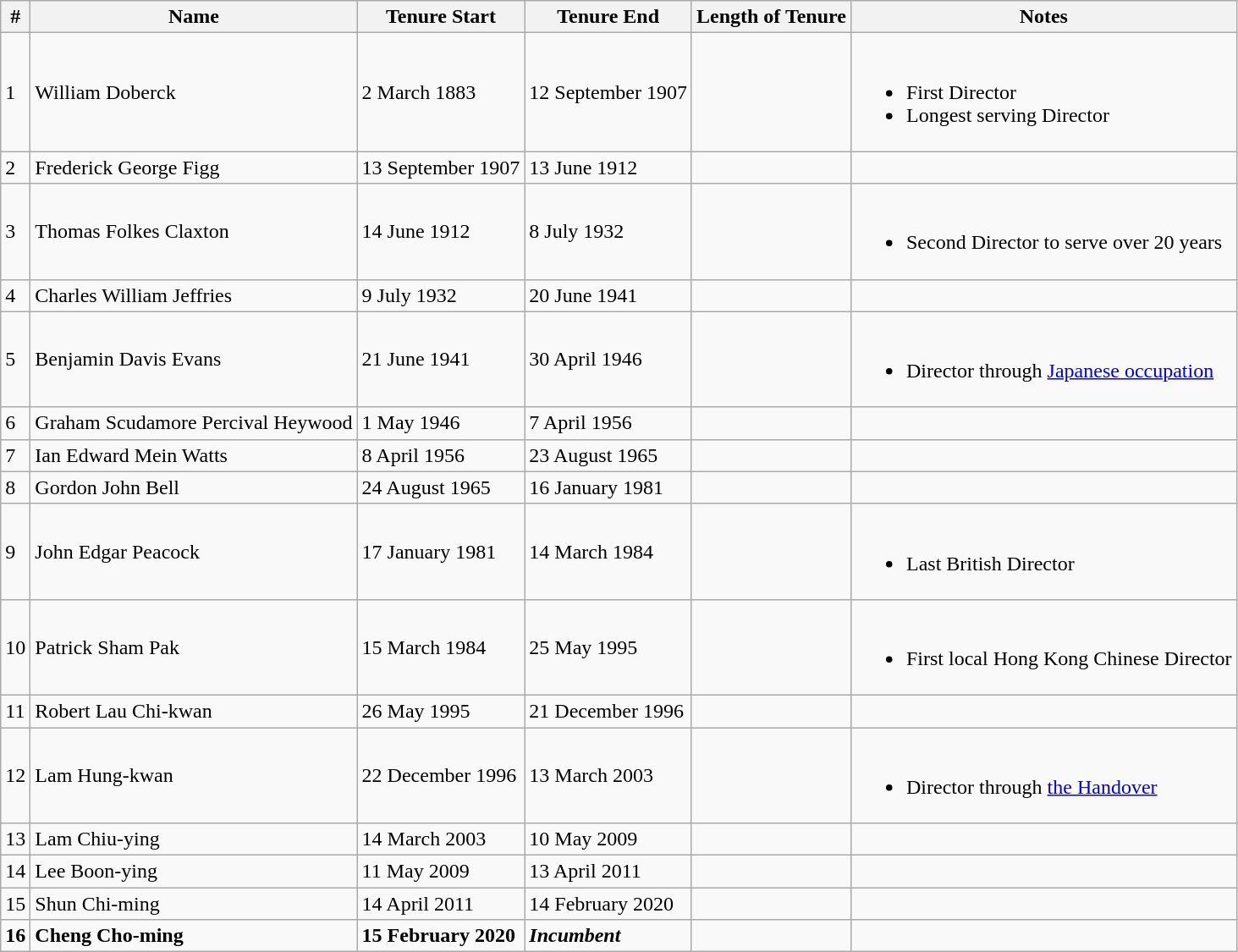<table class="sortable wikitable">
<tr>
<th>#</th>
<th>Name</th>
<th>Tenure Start</th>
<th>Tenure End</th>
<th>Length of Tenure</th>
<th>Notes</th>
</tr>
<tr>
<td>1</td>
<td>William Doberck</td>
<td>2 March 1883</td>
<td>12 September 1907</td>
<td></td>
<td><br><ul><li>First Director</li><li>Longest serving Director</li></ul></td>
</tr>
<tr>
<td>2</td>
<td>Frederick George Figg</td>
<td>13 September 1907</td>
<td>13 June 1912</td>
<td></td>
<td></td>
</tr>
<tr>
<td>3</td>
<td>Thomas Folkes Claxton</td>
<td>14 June 1912</td>
<td>8 July 1932</td>
<td></td>
<td><br><ul><li>Second Director to serve over 20 years</li></ul></td>
</tr>
<tr>
<td>4</td>
<td>Charles William Jeffries</td>
<td>9 July 1932</td>
<td>20 June 1941</td>
<td></td>
<td></td>
</tr>
<tr>
<td>5</td>
<td>Benjamin Davis Evans</td>
<td>21 June 1941</td>
<td>30 April 1946</td>
<td></td>
<td><br><ul><li>Director through <a href='#'>Japanese occupation</a></li></ul></td>
</tr>
<tr>
<td>6</td>
<td>Graham Scudamore Percival Heywood</td>
<td>1 May 1946</td>
<td>7 April 1956</td>
<td></td>
<td></td>
</tr>
<tr>
<td>7</td>
<td>Ian Edward Mein Watts</td>
<td>8 April 1956</td>
<td>23 August 1965</td>
<td></td>
<td></td>
</tr>
<tr>
<td>8</td>
<td>Gordon John Bell</td>
<td>24 August 1965</td>
<td>16 January 1981</td>
<td></td>
<td></td>
</tr>
<tr>
<td>9</td>
<td>John Edgar Peacock</td>
<td>17 January 1981</td>
<td>14 March 1984</td>
<td></td>
<td><br><ul><li>Last British Director</li></ul></td>
</tr>
<tr>
<td>10</td>
<td>Patrick Sham Pak</td>
<td>15 March 1984</td>
<td>25 May 1995</td>
<td></td>
<td><br><ul><li>First local Hong Kong Chinese Director</li></ul></td>
</tr>
<tr>
<td>11</td>
<td>Robert Lau Chi-kwan</td>
<td>26 May 1995</td>
<td>21 December 1996</td>
<td></td>
<td></td>
</tr>
<tr>
<td>12</td>
<td>Lam Hung-kwan</td>
<td>22 December 1996</td>
<td>13 March 2003</td>
<td></td>
<td><br><ul><li>Director through <a href='#'>the Handover</a></li></ul></td>
</tr>
<tr>
<td>13</td>
<td>Lam Chiu-ying</td>
<td>14 March 2003</td>
<td>10 May 2009</td>
<td></td>
<td></td>
</tr>
<tr>
<td>14</td>
<td>Lee Boon-ying</td>
<td>11 May 2009</td>
<td>13 April 2011</td>
<td></td>
<td></td>
</tr>
<tr>
<td>15</td>
<td>Shun Chi-ming</td>
<td>14 April 2011</td>
<td>14 February 2020</td>
<td></td>
<td></td>
</tr>
<tr>
<td><strong>16</strong></td>
<td><strong>Cheng Cho-ming</strong></td>
<td><strong>15 February 2020</strong></td>
<td><strong><em>Incumbent</em></strong></td>
<td><strong></strong></td>
<td></td>
</tr>
</table>
